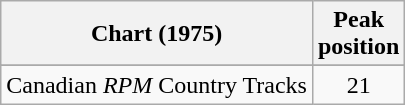<table class="wikitable sortable">
<tr>
<th align="left">Chart (1975)</th>
<th style="text-align:center;">Peak<br>position</th>
</tr>
<tr>
</tr>
<tr>
</tr>
<tr>
<td align="left">Canadian <em>RPM</em> Country Tracks</td>
<td style="text-align:center;">21</td>
</tr>
</table>
